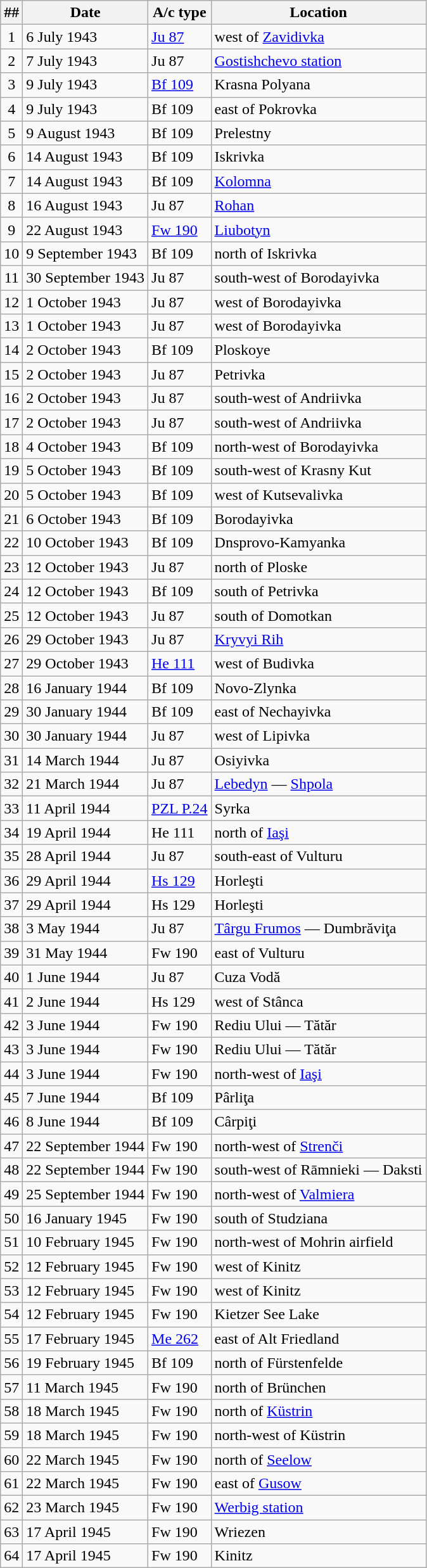<table class="wikitable">
<tr>
<th>##</th>
<th>Date</th>
<th>A/c type</th>
<th>Location</th>
</tr>
<tr>
<td align=center>1</td>
<td>6 July 1943</td>
<td><a href='#'>Ju 87</a></td>
<td>west of <a href='#'>Zavidivka</a></td>
</tr>
<tr>
<td align=center>2</td>
<td>7 July 1943</td>
<td>Ju 87</td>
<td><a href='#'>Gostishchevo station</a></td>
</tr>
<tr>
<td align=center>3</td>
<td>9 July 1943</td>
<td><a href='#'>Bf 109</a></td>
<td>Krasna Polyana</td>
</tr>
<tr>
<td align=center>4</td>
<td>9 July 1943</td>
<td>Bf 109</td>
<td>east of Pokrovka</td>
</tr>
<tr>
<td align=center>5</td>
<td>9 August 1943</td>
<td>Bf 109</td>
<td>Prelestny</td>
</tr>
<tr>
<td align=center>6</td>
<td>14 August 1943</td>
<td>Bf 109</td>
<td>Iskrivka</td>
</tr>
<tr>
<td align=center>7</td>
<td>14 August 1943</td>
<td>Bf 109</td>
<td><a href='#'>Kolomna</a></td>
</tr>
<tr>
<td align=center>8</td>
<td>16 August 1943</td>
<td>Ju 87</td>
<td><a href='#'>Rohan</a></td>
</tr>
<tr>
<td align=center>9</td>
<td>22 August 1943</td>
<td><a href='#'>Fw 190</a></td>
<td><a href='#'>Liubotyn</a></td>
</tr>
<tr>
<td align=center>10</td>
<td>9 September 1943</td>
<td>Bf 109</td>
<td>north of Iskrivka</td>
</tr>
<tr>
<td align=center>11</td>
<td>30 September 1943</td>
<td>Ju 87</td>
<td>south-west of Borodayivka</td>
</tr>
<tr>
<td align=center>12</td>
<td>1 October 1943</td>
<td>Ju 87</td>
<td>west of Borodayivka</td>
</tr>
<tr>
<td align=center>13</td>
<td>1 October 1943</td>
<td>Ju 87</td>
<td>west of Borodayivka</td>
</tr>
<tr>
<td align=center>14</td>
<td>2 October 1943</td>
<td>Bf 109</td>
<td>Ploskoye</td>
</tr>
<tr>
<td align=center>15</td>
<td>2 October 1943</td>
<td>Ju 87</td>
<td>Petrivka</td>
</tr>
<tr>
<td align=center>16</td>
<td>2 October 1943</td>
<td>Ju 87</td>
<td>south-west of Andriivka</td>
</tr>
<tr>
<td align=center>17</td>
<td>2 October 1943</td>
<td>Ju 87</td>
<td>south-west of Andriivka</td>
</tr>
<tr>
<td align=center>18</td>
<td>4 October 1943</td>
<td>Bf 109</td>
<td>north-west of Borodayivka</td>
</tr>
<tr>
<td align=center>19</td>
<td>5 October 1943</td>
<td>Bf 109</td>
<td>south-west of Krasny Kut</td>
</tr>
<tr>
<td align=center>20</td>
<td>5 October 1943</td>
<td>Bf 109</td>
<td>west of Kutsevalivka</td>
</tr>
<tr>
<td align=center>21</td>
<td>6 October 1943</td>
<td>Bf 109</td>
<td>Borodayivka</td>
</tr>
<tr>
<td align=center>22</td>
<td>10 October 1943</td>
<td>Bf 109</td>
<td>Dnsprovo-Kamyanka</td>
</tr>
<tr>
<td align=center>23</td>
<td>12 October 1943</td>
<td>Ju 87</td>
<td>north of Ploske</td>
</tr>
<tr>
<td align=center>24</td>
<td>12 October 1943</td>
<td>Bf 109</td>
<td>south of Petrivka</td>
</tr>
<tr>
<td align=center>25</td>
<td>12 October 1943</td>
<td>Ju 87</td>
<td>south of Domotkan</td>
</tr>
<tr>
<td align=center>26</td>
<td>29 October 1943</td>
<td>Ju 87</td>
<td><a href='#'>Kryvyi Rih</a></td>
</tr>
<tr>
<td align=center>27</td>
<td>29 October 1943</td>
<td><a href='#'>He 111</a></td>
<td>west of Budivka</td>
</tr>
<tr>
<td align=center>28</td>
<td>16 January 1944</td>
<td>Bf 109</td>
<td>Novo-Zlynka</td>
</tr>
<tr>
<td align=center>29</td>
<td>30 January 1944</td>
<td>Bf 109</td>
<td>east of Nechayivka</td>
</tr>
<tr>
<td align=center>30</td>
<td>30 January 1944</td>
<td>Ju 87</td>
<td>west of Lipivka</td>
</tr>
<tr>
<td align=center>31</td>
<td>14 March 1944</td>
<td>Ju 87</td>
<td>Osiyivka</td>
</tr>
<tr>
<td align=center>32</td>
<td>21 March 1944</td>
<td>Ju 87</td>
<td><a href='#'>Lebedyn</a> — <a href='#'>Shpola</a></td>
</tr>
<tr>
<td align=center>33</td>
<td>11 April 1944</td>
<td><a href='#'>PZL P.24</a></td>
<td>Syrka</td>
</tr>
<tr>
<td align=center>34</td>
<td>19 April 1944</td>
<td>He 111</td>
<td>north of <a href='#'>Iaşi</a></td>
</tr>
<tr>
<td align=center>35</td>
<td>28 April 1944</td>
<td>Ju 87</td>
<td>south-east of Vulturu</td>
</tr>
<tr>
<td align=center>36</td>
<td>29 April 1944</td>
<td><a href='#'>Hs 129</a></td>
<td>Horleşti</td>
</tr>
<tr>
<td align=center>37</td>
<td>29 April 1944</td>
<td>Hs 129</td>
<td>Horleşti</td>
</tr>
<tr>
<td align=center>38</td>
<td>3 May 1944</td>
<td>Ju 87</td>
<td><a href='#'>Târgu Frumos</a> — Dumbrăviţa</td>
</tr>
<tr>
<td align=center>39</td>
<td>31 May 1944</td>
<td>Fw 190</td>
<td>east of Vulturu</td>
</tr>
<tr>
<td align=center>40</td>
<td>1 June 1944</td>
<td>Ju 87</td>
<td>Cuza Vodă</td>
</tr>
<tr>
<td align=center>41</td>
<td>2 June 1944</td>
<td>Hs 129</td>
<td>west of Stânca</td>
</tr>
<tr>
<td align=center>42</td>
<td>3 June 1944</td>
<td>Fw 190</td>
<td>Rediu Ului — Tătăr</td>
</tr>
<tr>
<td align=center>43</td>
<td>3 June 1944</td>
<td>Fw 190</td>
<td>Rediu Ului — Tătăr</td>
</tr>
<tr>
<td align=center>44</td>
<td>3 June 1944</td>
<td>Fw 190</td>
<td>north-west of <a href='#'>Iaşi</a></td>
</tr>
<tr>
<td align=center>45</td>
<td>7 June 1944</td>
<td>Bf 109</td>
<td>Pârliţa</td>
</tr>
<tr>
<td align=center>46</td>
<td>8 June 1944</td>
<td>Bf 109</td>
<td>Cârpiţi</td>
</tr>
<tr>
<td align=center>47</td>
<td>22 September 1944</td>
<td>Fw 190</td>
<td>north-west of <a href='#'>Strenči</a></td>
</tr>
<tr>
<td align=center>48</td>
<td>22 September 1944</td>
<td>Fw 190</td>
<td>south-west of Rāmnieki — Daksti</td>
</tr>
<tr>
<td align=center>49</td>
<td>25 September 1944</td>
<td>Fw 190</td>
<td>north-west of <a href='#'>Valmiera</a></td>
</tr>
<tr>
<td align=center>50</td>
<td>16 January 1945</td>
<td>Fw 190</td>
<td>south of Studziana</td>
</tr>
<tr>
<td align=center>51</td>
<td>10 February 1945</td>
<td>Fw 190</td>
<td>north-west of Mohrin airfield</td>
</tr>
<tr>
<td align=center>52</td>
<td>12 February 1945</td>
<td>Fw 190</td>
<td>west of Kinitz</td>
</tr>
<tr>
<td align=center>53</td>
<td>12 February 1945</td>
<td>Fw 190</td>
<td>west of Kinitz</td>
</tr>
<tr>
<td align=center>54</td>
<td>12 February 1945</td>
<td>Fw 190</td>
<td>Kietzer See Lake</td>
</tr>
<tr>
<td align=center>55</td>
<td>17 February 1945</td>
<td><a href='#'>Me 262</a></td>
<td>east of Alt Friedland</td>
</tr>
<tr>
<td align=center>56</td>
<td>19 February 1945</td>
<td>Bf 109</td>
<td>north of Fürstenfelde</td>
</tr>
<tr>
<td align=center>57</td>
<td>11 March 1945</td>
<td>Fw 190</td>
<td>north of Brünchen</td>
</tr>
<tr>
<td align=center>58</td>
<td>18 March 1945</td>
<td>Fw 190</td>
<td>north of <a href='#'>Küstrin</a></td>
</tr>
<tr>
<td align=center>59</td>
<td>18 March 1945</td>
<td>Fw 190</td>
<td>north-west of Küstrin</td>
</tr>
<tr>
<td align=center>60</td>
<td>22 March 1945</td>
<td>Fw 190</td>
<td>north of <a href='#'>Seelow</a></td>
</tr>
<tr>
<td align=center>61</td>
<td>22 March 1945</td>
<td>Fw 190</td>
<td>east of <a href='#'>Gusow</a></td>
</tr>
<tr>
<td align=center>62</td>
<td>23 March 1945</td>
<td>Fw 190</td>
<td><a href='#'>Werbig station</a></td>
</tr>
<tr>
<td align=center>63</td>
<td>17 April 1945</td>
<td>Fw 190</td>
<td>Wriezen</td>
</tr>
<tr>
<td align=center>64</td>
<td>17 April 1945</td>
<td>Fw 190</td>
<td>Kinitz</td>
</tr>
</table>
